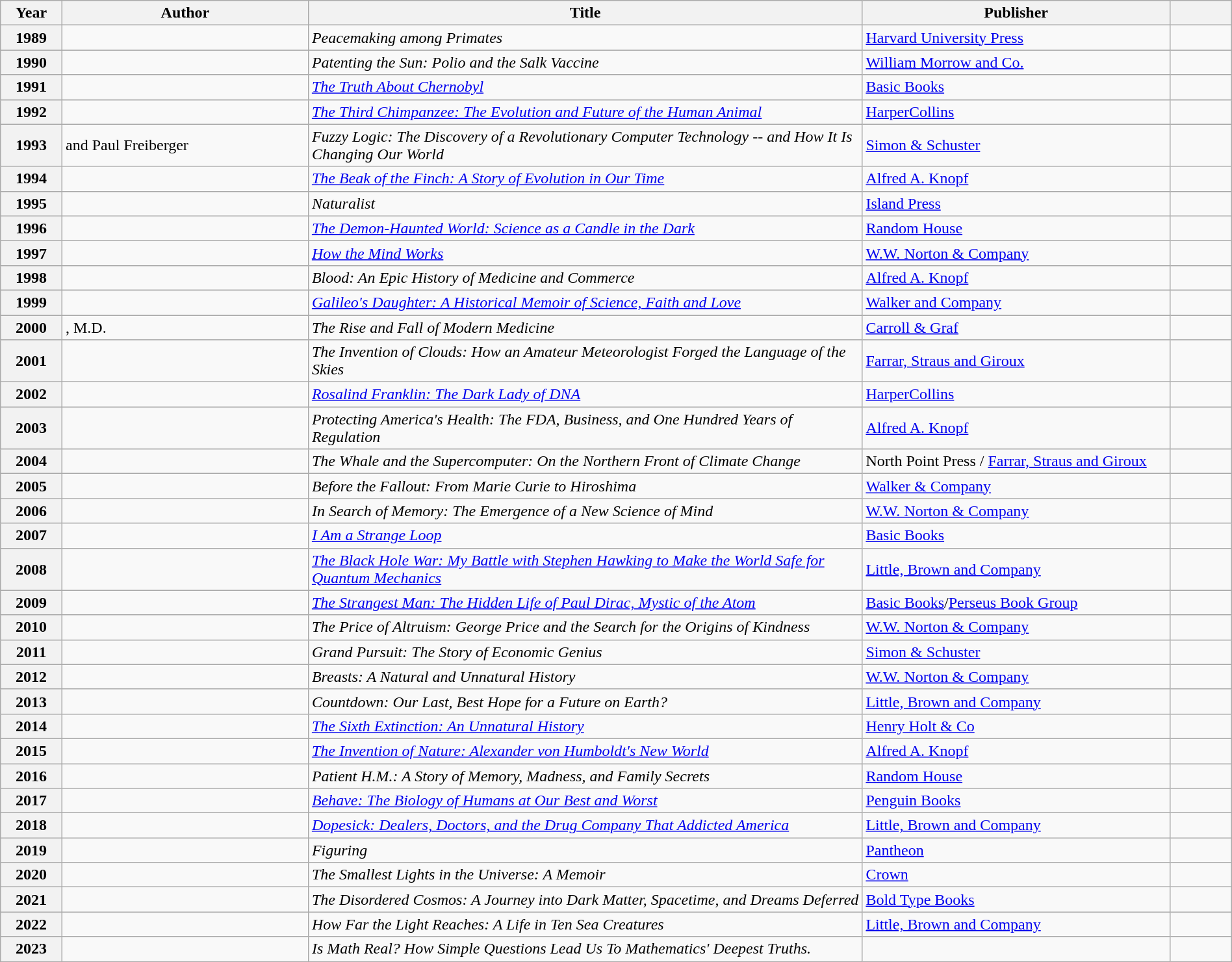<table class="wikitable sortable mw-collapsible" style="width:100%">
<tr>
<th scope="col" width="5%">Year</th>
<th scope="col" width="20%">Author</th>
<th scope="col" width="45%">Title</th>
<th scope="col" width="25%">Publisher</th>
<th scope="col" width="5%"></th>
</tr>
<tr>
<th>1989</th>
<td></td>
<td><em>Peacemaking among Primates</em></td>
<td><a href='#'>Harvard University Press</a></td>
<td></td>
</tr>
<tr>
<th>1990</th>
<td></td>
<td><em>Patenting the Sun: Polio and the Salk Vaccine</em></td>
<td><a href='#'>William Morrow and Co.</a></td>
<td></td>
</tr>
<tr>
<th>1991</th>
<td></td>
<td><em><a href='#'>The Truth About Chernobyl</a></em></td>
<td><a href='#'>Basic Books</a></td>
<td></td>
</tr>
<tr>
<th>1992</th>
<td></td>
<td><em><a href='#'>The Third Chimpanzee: The Evolution and Future of the Human Animal</a></em></td>
<td><a href='#'>HarperCollins</a></td>
<td></td>
</tr>
<tr>
<th>1993</th>
<td> and Paul Freiberger</td>
<td><em>Fuzzy Logic: The Discovery of a Revolutionary Computer Technology -- and How It Is Changing Our World</em></td>
<td><a href='#'>Simon & Schuster</a></td>
<td></td>
</tr>
<tr>
<th>1994</th>
<td></td>
<td><em><a href='#'>The Beak of the Finch: A Story of Evolution in Our Time</a></em></td>
<td><a href='#'>Alfred A. Knopf</a></td>
<td></td>
</tr>
<tr>
<th>1995</th>
<td></td>
<td><em>Naturalist</em></td>
<td><a href='#'>Island Press</a></td>
<td></td>
</tr>
<tr>
<th>1996</th>
<td></td>
<td><em><a href='#'>The Demon-Haunted World: Science as a Candle in the Dark</a></em></td>
<td><a href='#'>Random House</a></td>
<td></td>
</tr>
<tr>
<th>1997</th>
<td></td>
<td><em><a href='#'>How the Mind Works</a></em></td>
<td><a href='#'>W.W. Norton & Company</a></td>
<td></td>
</tr>
<tr>
<th>1998</th>
<td></td>
<td><em>Blood: An Epic History of Medicine and Commerce</em></td>
<td><a href='#'>Alfred A. Knopf</a></td>
<td></td>
</tr>
<tr>
<th>1999</th>
<td></td>
<td><em><a href='#'>Galileo's Daughter: A Historical Memoir of Science, Faith and Love</a></em></td>
<td><a href='#'>Walker and Company</a></td>
<td></td>
</tr>
<tr>
<th>2000</th>
<td>, M.D.</td>
<td><em>The Rise and Fall of Modern Medicine</em></td>
<td><a href='#'>Carroll & Graf</a></td>
<td></td>
</tr>
<tr>
<th>2001</th>
<td></td>
<td><em>The Invention of Clouds: How an Amateur Meteorologist Forged the Language of the Skies</em></td>
<td><a href='#'>Farrar, Straus and Giroux</a></td>
<td></td>
</tr>
<tr>
<th>2002</th>
<td></td>
<td><em><a href='#'>Rosalind Franklin: The Dark Lady of DNA</a></em></td>
<td><a href='#'>HarperCollins</a></td>
<td></td>
</tr>
<tr>
<th>2003</th>
<td></td>
<td><em>Protecting America's Health: The FDA, Business, and One Hundred Years of Regulation</em></td>
<td><a href='#'>Alfred A. Knopf</a></td>
<td></td>
</tr>
<tr>
<th>2004</th>
<td></td>
<td><em>The Whale and the Supercomputer: On the Northern Front of Climate Change</em></td>
<td>North Point Press / <a href='#'>Farrar, Straus and Giroux</a></td>
<td></td>
</tr>
<tr>
<th>2005</th>
<td></td>
<td><em>Before the Fallout: From Marie Curie to Hiroshima</em></td>
<td><a href='#'>Walker & Company</a></td>
<td></td>
</tr>
<tr>
<th>2006</th>
<td></td>
<td><em>In Search of Memory: The Emergence of a New Science of Mind</em></td>
<td><a href='#'>W.W. Norton & Company</a></td>
<td></td>
</tr>
<tr>
<th>2007</th>
<td></td>
<td><em><a href='#'>I Am a Strange Loop</a></em></td>
<td><a href='#'>Basic Books</a></td>
<td></td>
</tr>
<tr>
<th>2008</th>
<td></td>
<td><em><a href='#'>The Black Hole War: My Battle with Stephen Hawking to Make the World Safe for Quantum Mechanics</a></em></td>
<td><a href='#'>Little, Brown and Company</a></td>
<td></td>
</tr>
<tr>
<th>2009</th>
<td></td>
<td><em><a href='#'>The Strangest Man: The Hidden Life of Paul Dirac, Mystic of the Atom</a></em></td>
<td><a href='#'>Basic Books</a>/<a href='#'>Perseus Book Group</a></td>
<td></td>
</tr>
<tr>
<th>2010</th>
<td></td>
<td><em>The Price of Altruism: George Price and the Search for the Origins of Kindness</em></td>
<td><a href='#'>W.W. Norton & Company</a></td>
<td></td>
</tr>
<tr>
<th>2011</th>
<td></td>
<td><em>Grand Pursuit: The Story of Economic Genius</em></td>
<td><a href='#'>Simon & Schuster</a></td>
<td></td>
</tr>
<tr>
<th>2012</th>
<td></td>
<td><em>Breasts: A Natural and Unnatural History</em></td>
<td><a href='#'>W.W. Norton & Company</a></td>
<td></td>
</tr>
<tr>
<th>2013</th>
<td></td>
<td><em>Countdown: Our Last, Best Hope for a Future on Earth?</em></td>
<td><a href='#'>Little, Brown and Company</a></td>
<td></td>
</tr>
<tr>
<th>2014</th>
<td></td>
<td><em><a href='#'>The Sixth Extinction: An Unnatural History</a></em></td>
<td><a href='#'>Henry Holt & Co</a></td>
<td></td>
</tr>
<tr>
<th>2015</th>
<td></td>
<td><em><a href='#'>The Invention of Nature: Alexander von Humboldt's New World</a></em></td>
<td><a href='#'>Alfred A. Knopf</a></td>
<td></td>
</tr>
<tr>
<th>2016</th>
<td></td>
<td><em>Patient H.M.: A Story of Memory, Madness, and Family Secrets</em></td>
<td><a href='#'>Random House</a></td>
<td></td>
</tr>
<tr>
<th>2017</th>
<td></td>
<td><em><a href='#'>Behave: The Biology of Humans at Our Best and Worst</a></em></td>
<td><a href='#'>Penguin Books</a></td>
<td></td>
</tr>
<tr>
<th>2018</th>
<td></td>
<td><a href='#'><em>Dopesick: Dealers, Doctors, and the Drug Company That Addicted America</em></a></td>
<td><a href='#'>Little, Brown and Company</a></td>
<td></td>
</tr>
<tr>
<th>2019</th>
<td></td>
<td><em>Figuring</em></td>
<td><a href='#'>Pantheon</a></td>
<td></td>
</tr>
<tr>
<th>2020</th>
<td></td>
<td><em>The Smallest Lights in the Universe: A Memoir</em></td>
<td><a href='#'>Crown</a></td>
<td></td>
</tr>
<tr>
<th>2021</th>
<td></td>
<td><em>The Disordered Cosmos: A Journey into Dark Matter, Spacetime, and Dreams Deferred</em></td>
<td><a href='#'>Bold Type Books</a></td>
<td></td>
</tr>
<tr>
<th>2022</th>
<td></td>
<td><em>How Far the Light Reaches: A Life in Ten Sea Creatures</em></td>
<td><a href='#'>Little, Brown and Company</a></td>
<td></td>
</tr>
<tr>
<th>2023</th>
<td></td>
<td><em>Is Math Real? How Simple Questions Lead Us To Mathematics' Deepest Truths.</em></td>
<td></td>
<td></td>
</tr>
</table>
